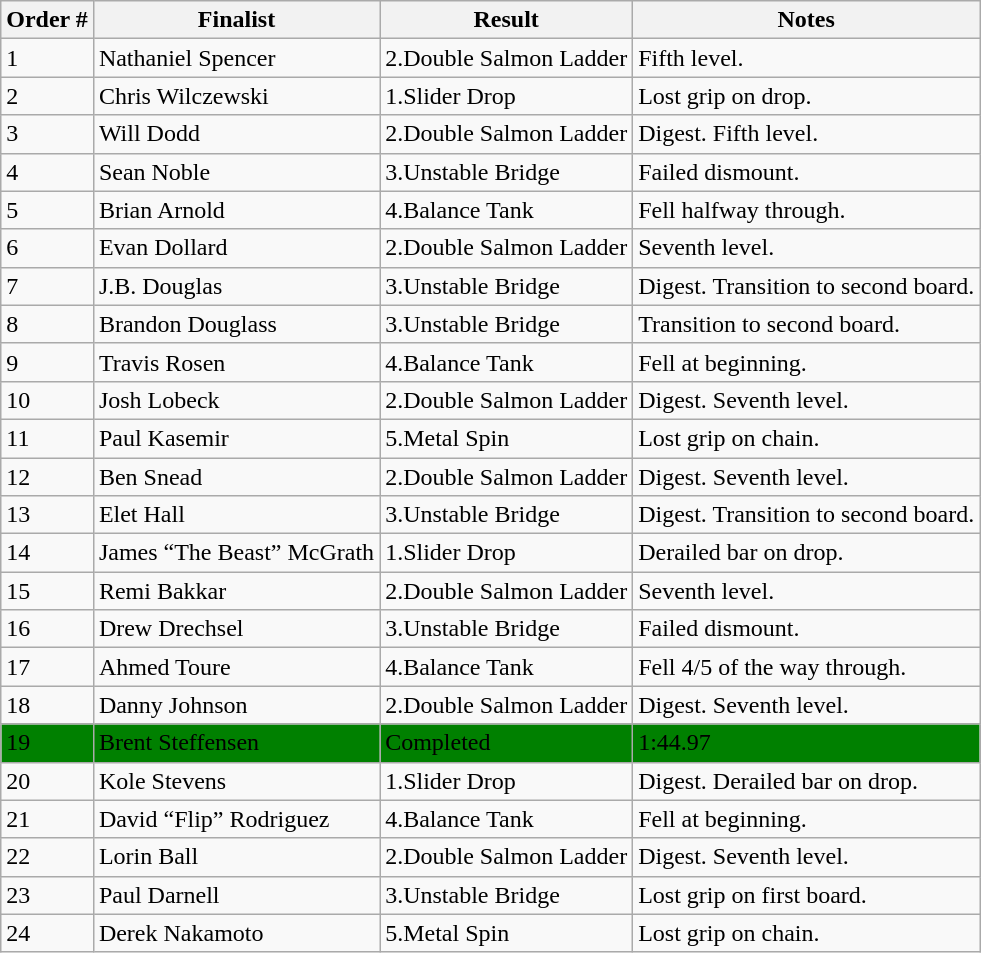<table class="wikitable sortable">
<tr>
<th>Order #</th>
<th>Finalist</th>
<th>Result</th>
<th>Notes</th>
</tr>
<tr>
<td>1</td>
<td>Nathaniel Spencer</td>
<td>2.Double Salmon Ladder</td>
<td>Fifth level.</td>
</tr>
<tr>
<td>2</td>
<td>Chris Wilczewski</td>
<td>1.Slider Drop</td>
<td>Lost grip on drop.</td>
</tr>
<tr>
<td>3</td>
<td>Will Dodd</td>
<td>2.Double Salmon Ladder</td>
<td>Digest. Fifth level.</td>
</tr>
<tr>
<td>4</td>
<td>Sean Noble</td>
<td>3.Unstable Bridge</td>
<td>Failed dismount.</td>
</tr>
<tr>
<td>5</td>
<td>Brian Arnold</td>
<td>4.Balance Tank</td>
<td>Fell halfway through.</td>
</tr>
<tr>
<td>6</td>
<td>Evan Dollard</td>
<td>2.Double Salmon Ladder</td>
<td>Seventh level.</td>
</tr>
<tr>
<td>7</td>
<td>J.B. Douglas</td>
<td>3.Unstable Bridge</td>
<td>Digest. Transition to second board.</td>
</tr>
<tr>
<td>8</td>
<td>Brandon Douglass</td>
<td>3.Unstable Bridge</td>
<td>Transition to second board.</td>
</tr>
<tr>
<td>9</td>
<td>Travis Rosen</td>
<td>4.Balance Tank</td>
<td>Fell at beginning.</td>
</tr>
<tr>
<td>10</td>
<td>Josh Lobeck</td>
<td>2.Double Salmon Ladder</td>
<td>Digest. Seventh level.</td>
</tr>
<tr>
<td>11</td>
<td>Paul Kasemir</td>
<td>5.Metal Spin</td>
<td>Lost grip on chain.</td>
</tr>
<tr>
<td>12</td>
<td>Ben Snead</td>
<td>2.Double Salmon Ladder</td>
<td>Digest. Seventh level.</td>
</tr>
<tr>
<td>13</td>
<td>Elet Hall</td>
<td>3.Unstable Bridge</td>
<td>Digest. Transition to second board.</td>
</tr>
<tr>
<td>14</td>
<td>James “The Beast” McGrath</td>
<td>1.Slider Drop</td>
<td>Derailed bar on drop.</td>
</tr>
<tr>
<td>15</td>
<td>Remi Bakkar</td>
<td>2.Double Salmon Ladder</td>
<td>Seventh level.</td>
</tr>
<tr>
<td>16</td>
<td>Drew Drechsel</td>
<td>3.Unstable Bridge</td>
<td>Failed dismount.</td>
</tr>
<tr>
<td>17</td>
<td>Ahmed Toure</td>
<td>4.Balance Tank</td>
<td>Fell 4/5 of the way through.</td>
</tr>
<tr>
<td>18</td>
<td>Danny Johnson</td>
<td>2.Double Salmon Ladder</td>
<td>Digest. Seventh level.</td>
</tr>
<tr bgcolor="green">
<td>19</td>
<td>Brent Steffensen</td>
<td>Completed</td>
<td>1:44.97</td>
</tr>
<tr>
<td>20</td>
<td>Kole Stevens</td>
<td>1.Slider Drop</td>
<td>Digest. Derailed bar on drop.</td>
</tr>
<tr>
<td>21</td>
<td>David “Flip” Rodriguez</td>
<td>4.Balance Tank</td>
<td>Fell at beginning.</td>
</tr>
<tr>
<td>22</td>
<td>Lorin Ball</td>
<td>2.Double Salmon Ladder</td>
<td>Digest. Seventh level.</td>
</tr>
<tr>
<td>23</td>
<td>Paul Darnell</td>
<td>3.Unstable Bridge</td>
<td>Lost grip on first board.</td>
</tr>
<tr>
<td>24</td>
<td>Derek Nakamoto</td>
<td>5.Metal Spin</td>
<td>Lost grip on chain.</td>
</tr>
</table>
